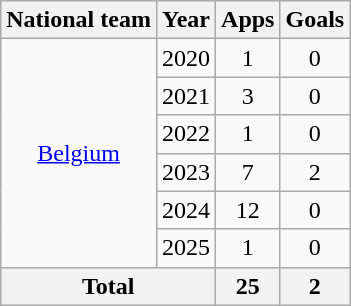<table class=wikitable style="text-align: center;">
<tr>
<th>National team</th>
<th>Year</th>
<th>Apps</th>
<th>Goals</th>
</tr>
<tr>
<td rowspan=6><a href='#'>Belgium</a></td>
<td>2020</td>
<td>1</td>
<td>0</td>
</tr>
<tr>
<td>2021</td>
<td>3</td>
<td>0</td>
</tr>
<tr>
<td>2022</td>
<td>1</td>
<td>0</td>
</tr>
<tr>
<td>2023</td>
<td>7</td>
<td>2</td>
</tr>
<tr>
<td>2024</td>
<td>12</td>
<td>0</td>
</tr>
<tr>
<td>2025</td>
<td>1</td>
<td>0</td>
</tr>
<tr>
<th colspan=2>Total</th>
<th>25</th>
<th>2</th>
</tr>
</table>
